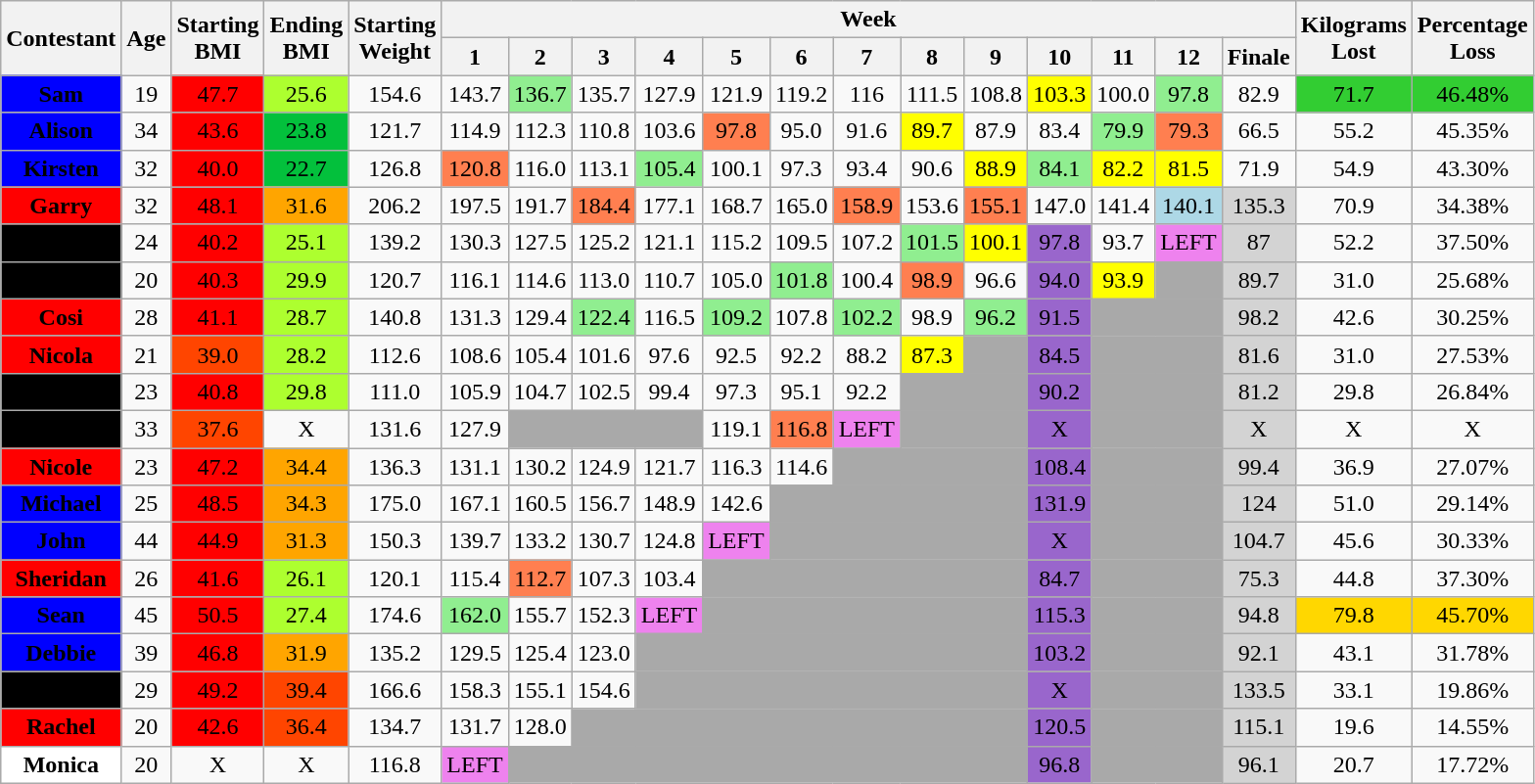<table class="wikitable" style="text-align:center" align="center">
<tr>
<th rowspan=2>Contestant</th>
<th rowspan=2>Age</th>
<th rowspan=2>Starting<br>BMI</th>
<th rowspan=2>Ending<br>BMI</th>
<th rowspan=2>Starting<br>Weight</th>
<th colspan=13>Week</th>
<th rowspan=2>Kilograms<br> Lost</th>
<th rowspan=2>Percentage <br> Loss</th>
</tr>
<tr>
<th>1</th>
<th>2</th>
<th>3</th>
<th>4</th>
<th>5</th>
<th>6</th>
<th>7</th>
<th>8</th>
<th>9</th>
<th>10</th>
<th>11</th>
<th>12</th>
<th>Finale</th>
</tr>
<tr>
<td bgcolor="blue"><span><strong>Sam</strong></span></td>
<td>19</td>
<td bgcolor="red">47.7</td>
<td bgcolor="greenyellow">25.6</td>
<td>154.6</td>
<td>143.7</td>
<td bgcolor="lightgreen">136.7</td>
<td>135.7</td>
<td>127.9</td>
<td>121.9</td>
<td>119.2</td>
<td>116</td>
<td>111.5</td>
<td>108.8</td>
<td bgcolor="yellow">103.3</td>
<td>100.0</td>
<td bgcolor="lightgreen">97.8</td>
<td>82.9</td>
<td bgcolor="limegreen">71.7</td>
<td bgcolor="limegreen">46.48%</td>
</tr>
<tr>
<td bgcolor=blue><span><strong>Alison</strong></span></td>
<td>34</td>
<td bgcolor="red">43.6</td>
<td bgcolor="#03C03C">23.8</td>
<td>121.7</td>
<td>114.9</td>
<td>112.3</td>
<td>110.8</td>
<td>103.6</td>
<td bgcolor="coral">97.8</td>
<td>95.0</td>
<td>91.6</td>
<td bgcolor="yellow">89.7</td>
<td>87.9</td>
<td>83.4</td>
<td bgcolor="lightgreen">79.9</td>
<td bgcolor="coral">79.3</td>
<td>66.5</td>
<td>55.2</td>
<td>45.35%</td>
</tr>
<tr>
<td bgcolor=blue><span><strong>Kirsten</strong></span></td>
<td>32</td>
<td bgcolor="red">40.0</td>
<td bgcolor="#03C03C">22.7</td>
<td>126.8</td>
<td bgcolor="coral">120.8</td>
<td>116.0</td>
<td>113.1</td>
<td bgcolor="lightgreen">105.4</td>
<td>100.1</td>
<td>97.3</td>
<td>93.4</td>
<td>90.6</td>
<td bgcolor="yellow">88.9</td>
<td bgcolor="lightgreen">84.1</td>
<td bgcolor="yellow">82.2</td>
<td bgcolor="yellow">81.5</td>
<td>71.9</td>
<td>54.9</td>
<td>43.30%</td>
</tr>
<tr>
<td bgcolor="red"><span><strong>Garry</strong></span></td>
<td>32</td>
<td bgcolor="red">48.1</td>
<td bgcolor="orange">31.6</td>
<td>206.2</td>
<td>197.5</td>
<td>191.7</td>
<td bgcolor="coral">184.4</td>
<td>177.1</td>
<td>168.7</td>
<td>165.0</td>
<td bgcolor="coral">158.9</td>
<td>153.6</td>
<td bgcolor="coral">155.1</td>
<td>147.0</td>
<td>141.4</td>
<td bgcolor="lightblue">140.1</td>
<td bgcolor="lightgrey">135.3</td>
<td>70.9</td>
<td>34.38%</td>
</tr>
<tr>
<td bgcolor="black"><span><strong>Bryce</strong></span></td>
<td>24</td>
<td bgcolor="red">40.2</td>
<td bgcolor="greenyellow">25.1</td>
<td>139.2</td>
<td>130.3</td>
<td>127.5</td>
<td>125.2</td>
<td>121.1</td>
<td>115.2</td>
<td>109.5</td>
<td>107.2</td>
<td bgcolor="lightgreen">101.5</td>
<td bgcolor="yellow">100.1</td>
<td bgcolor="#9966CC">97.8</td>
<td>93.7</td>
<td bgcolor="violet">LEFT</td>
<td bgcolor="lightgrey">87</td>
<td>52.2</td>
<td>37.50%</td>
</tr>
<tr>
<td bgcolor="black"><span><strong>Michelle</strong></span></td>
<td>20</td>
<td bgcolor="red">40.3</td>
<td bgcolor="greenyellow">29.9</td>
<td>120.7</td>
<td>116.1</td>
<td>114.6</td>
<td>113.0</td>
<td>110.7</td>
<td>105.0</td>
<td bgcolor="lightgreen">101.8</td>
<td>100.4</td>
<td bgcolor="coral">98.9</td>
<td>96.6</td>
<td bgcolor="#9966CC">94.0</td>
<td bgcolor="yellow">93.9</td>
<td bgcolor="darkgray"></td>
<td bgcolor="lightgrey">89.7</td>
<td>31.0</td>
<td>25.68%</td>
</tr>
<tr>
<td bgcolor="red"><span><strong>Cosi</strong></span></td>
<td>28</td>
<td bgcolor="red">41.1</td>
<td bgcolor="greenyellow">28.7</td>
<td>140.8</td>
<td>131.3</td>
<td>129.4</td>
<td bgcolor="lightgreen">122.4</td>
<td>116.5</td>
<td bgcolor="lightgreen">109.2</td>
<td>107.8</td>
<td bgcolor="lightgreen">102.2</td>
<td>98.9</td>
<td bgcolor="lightgreen">96.2</td>
<td bgcolor="#9966CC">91.5</td>
<td colspan=2 bgcolor="darkgray" align="left"></td>
<td bgcolor="lightgrey">98.2</td>
<td>42.6</td>
<td>30.25%</td>
</tr>
<tr>
<td bgcolor="red"><span><strong>Nicola</strong></span></td>
<td>21</td>
<td bgcolor="#FF4500">39.0</td>
<td bgcolor="greenyellow">28.2</td>
<td>112.6</td>
<td>108.6</td>
<td>105.4</td>
<td>101.6</td>
<td>97.6</td>
<td>92.5</td>
<td>92.2</td>
<td>88.2</td>
<td bgcolor="yellow">87.3</td>
<td colspan=1 bgcolor="darkgray" align="left"></td>
<td bgcolor="#9966CC">84.5</td>
<td bgcolor="darkgray" colspan="2"></td>
<td bgcolor="lightgrey">81.6</td>
<td>31.0</td>
<td>27.53%</td>
</tr>
<tr>
<td bgcolor="black"><span><strong>Carrianne</strong></span></td>
<td>23</td>
<td bgcolor="red">40.8</td>
<td bgcolor="greenyellow">29.8</td>
<td>111.0</td>
<td>105.9</td>
<td>104.7</td>
<td>102.5</td>
<td>99.4</td>
<td>97.3</td>
<td>95.1</td>
<td>92.2</td>
<td colspan=2 bgcolor="darkgray" align="left"></td>
<td bgcolor="#9966CC">90.2</td>
<td colspan="2" bgcolor="darkgray"></td>
<td bgcolor="lightgrey">81.2</td>
<td>29.8</td>
<td>26.84%</td>
</tr>
<tr>
<td bgcolor="black"><span><strong>JJ</strong></span></td>
<td>33</td>
<td bgcolor="#FF4500">37.6</td>
<td>X</td>
<td>131.6</td>
<td>127.9</td>
<td colspan=3 bgcolor=darkgray></td>
<td>119.1</td>
<td bgcolor="coral">116.8</td>
<td bgcolor="violet">LEFT</td>
<td colspan=2 bgcolor="darkgray"></td>
<td bgcolor="#9966CC">X</td>
<td colspan="2" bgcolor="darkgray"></td>
<td bgcolor="lightgrey">X</td>
<td>X</td>
<td>X</td>
</tr>
<tr>
<td bgcolor="red"><span><strong>Nicole</strong></span></td>
<td>23</td>
<td bgcolor="red">47.2</td>
<td bgcolor="orange">34.4</td>
<td>136.3</td>
<td>131.1</td>
<td>130.2</td>
<td>124.9</td>
<td>121.7</td>
<td>116.3</td>
<td>114.6</td>
<td colspan=3 bgcolor="darkgray" align="left"></td>
<td bgcolor="#9966CC">108.4</td>
<td colspan="2" bgcolor="darkgray"></td>
<td bgcolor="lightgrey">99.4</td>
<td>36.9</td>
<td>27.07%</td>
</tr>
<tr>
<td bgcolor="blue"><span><strong>Michael</strong></span></td>
<td>25</td>
<td bgcolor="red">48.5</td>
<td bgcolor="orange">34.3</td>
<td>175.0</td>
<td>167.1</td>
<td>160.5</td>
<td>156.7</td>
<td>148.9</td>
<td>142.6</td>
<td colspan=4 bgcolor="darkgray" align="left"></td>
<td bgcolor="#9966CC">131.9</td>
<td colspan="2" bgcolor="darkgray"></td>
<td bgcolor="lightgrey">124</td>
<td>51.0</td>
<td>29.14%</td>
</tr>
<tr>
<td bgcolor=blue><span><strong>John</strong></span></td>
<td>44</td>
<td bgcolor="red">44.9</td>
<td bgcolor="orange">31.3</td>
<td>150.3</td>
<td>139.7</td>
<td>133.2</td>
<td>130.7</td>
<td>124.8</td>
<td bgcolor="violet">LEFT</td>
<td colspan=4 bgcolor="darkgray" align="left"></td>
<td bgcolor="#9966CC">X</td>
<td bgcolor="darkgray" colspan="2"></td>
<td bgcolor="lightgrey">104.7</td>
<td>45.6</td>
<td>30.33%</td>
</tr>
<tr>
<td bgcolor=red><span><strong>Sheridan</strong></span></td>
<td>26</td>
<td bgcolor="red">41.6</td>
<td bgcolor="greenyellow">26.1</td>
<td>120.1</td>
<td>115.4</td>
<td bgcolor="coral">112.7</td>
<td>107.3</td>
<td>103.4</td>
<td colspan=5 bgcolor="darkgray" align="left"></td>
<td bgcolor="#9966CC">84.7</td>
<td bgcolor="darkgray" colspan="2"></td>
<td bgcolor="lightgrey">75.3</td>
<td>44.8</td>
<td>37.30%</td>
</tr>
<tr>
<td bgcolor="blue"><span><strong>Sean</strong></span></td>
<td>45</td>
<td bgcolor="red">50.5</td>
<td bgcolor="greenyellow">27.4</td>
<td>174.6</td>
<td bgcolor="lightgreen">162.0</td>
<td>155.7</td>
<td>152.3</td>
<td bgcolor="violet">LEFT</td>
<td colspan=5 bgcolor="darkgray" align="left"></td>
<td bgcolor="#9966CC">115.3</td>
<td bgcolor="darkgray" colspan="2"></td>
<td bgcolor="lightgrey">94.8</td>
<td bgcolor="gold">79.8</td>
<td bgcolor="gold">45.70%</td>
</tr>
<tr>
<td bgcolor=blue><span><strong>Debbie</strong></span></td>
<td>39</td>
<td bgcolor="red">46.8</td>
<td bgcolor="orange">31.9</td>
<td>135.2</td>
<td>129.5</td>
<td>125.4</td>
<td>123.0</td>
<td colspan=6 bgcolor="darkgray" align="left"></td>
<td bgcolor="#9966CC">103.2</td>
<td bgcolor="darkgray" colspan="2"></td>
<td bgcolor="lightgrey">92.1</td>
<td>43.1</td>
<td>31.78%</td>
</tr>
<tr>
<td bgcolor=black><span><strong>Steven</strong></span></td>
<td>29</td>
<td bgcolor="red">49.2</td>
<td bgcolor="#FF4500">39.4</td>
<td>166.6</td>
<td>158.3</td>
<td>155.1</td>
<td>154.6</td>
<td colspan=6 bgcolor="darkgray" align="left"></td>
<td bgcolor="#9966CC">X</td>
<td bgcolor="darkgray" colspan="2"></td>
<td bgcolor="lightgrey">133.5</td>
<td>33.1</td>
<td>19.86%</td>
</tr>
<tr>
<td bgcolor="red"><span><strong>Rachel</strong></span></td>
<td>20</td>
<td bgcolor="red">42.6</td>
<td bgcolor="#FF4500">36.4</td>
<td>134.7</td>
<td>131.7</td>
<td>128.0</td>
<td colspan=7 bgcolor="darkgray" align="left"></td>
<td bgcolor="#9966CC">120.5</td>
<td bgcolor="darkgray" colspan="2"></td>
<td bgcolor="lightgrey">115.1</td>
<td>19.6</td>
<td>14.55%</td>
</tr>
<tr>
<td bgcolor="white"><strong>Monica</strong></td>
<td>20</td>
<td>X</td>
<td>X</td>
<td>116.8</td>
<td bgcolor="violet">LEFT</td>
<td colspan=8 bgcolor="darkgray" align="left"></td>
<td bgcolor="#9966CC">96.8</td>
<td bgcolor="darkgray" colspan="2"></td>
<td bgcolor="lightgrey">96.1</td>
<td>20.7</td>
<td>17.72%</td>
</tr>
</table>
